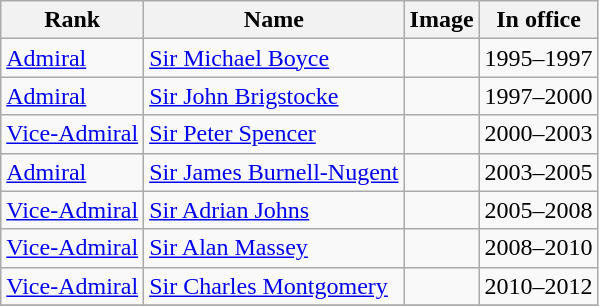<table class="wikitable">
<tr>
<th>Rank</th>
<th>Name</th>
<th>Image</th>
<th>In office</th>
</tr>
<tr>
<td><a href='#'>Admiral</a></td>
<td><a href='#'>Sir Michael Boyce</a></td>
<td></td>
<td>1995–1997</td>
</tr>
<tr>
<td><a href='#'>Admiral</a></td>
<td><a href='#'>Sir John Brigstocke</a></td>
<td></td>
<td>1997–2000</td>
</tr>
<tr>
<td><a href='#'>Vice-Admiral</a></td>
<td><a href='#'>Sir Peter Spencer</a></td>
<td></td>
<td>2000–2003</td>
</tr>
<tr>
<td><a href='#'>Admiral</a></td>
<td><a href='#'>Sir James Burnell-Nugent</a></td>
<td></td>
<td>2003–2005</td>
</tr>
<tr>
<td><a href='#'>Vice-Admiral</a></td>
<td><a href='#'>Sir Adrian Johns</a></td>
<td></td>
<td>2005–2008</td>
</tr>
<tr>
<td><a href='#'>Vice-Admiral</a></td>
<td><a href='#'>Sir Alan Massey</a></td>
<td></td>
<td>2008–2010</td>
</tr>
<tr>
<td><a href='#'>Vice-Admiral</a></td>
<td><a href='#'>Sir Charles Montgomery</a></td>
<td></td>
<td>2010–2012</td>
</tr>
<tr>
</tr>
</table>
